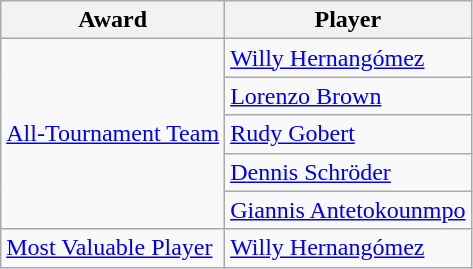<table class="wikitable">
<tr>
<th>Award</th>
<th>Player</th>
</tr>
<tr>
<td rowspan=5><a href='#'>All-Tournament Team</a></td>
<td> <a href='#'>Willy Hernangómez</a></td>
</tr>
<tr>
<td> <a href='#'>Lorenzo Brown</a></td>
</tr>
<tr>
<td> <a href='#'>Rudy Gobert</a></td>
</tr>
<tr>
<td> <a href='#'>Dennis Schröder</a></td>
</tr>
<tr>
<td> <a href='#'>Giannis Antetokounmpo</a></td>
</tr>
<tr>
<td><a href='#'>Most Valuable Player</a></td>
<td> <a href='#'>Willy Hernangómez</a></td>
</tr>
</table>
